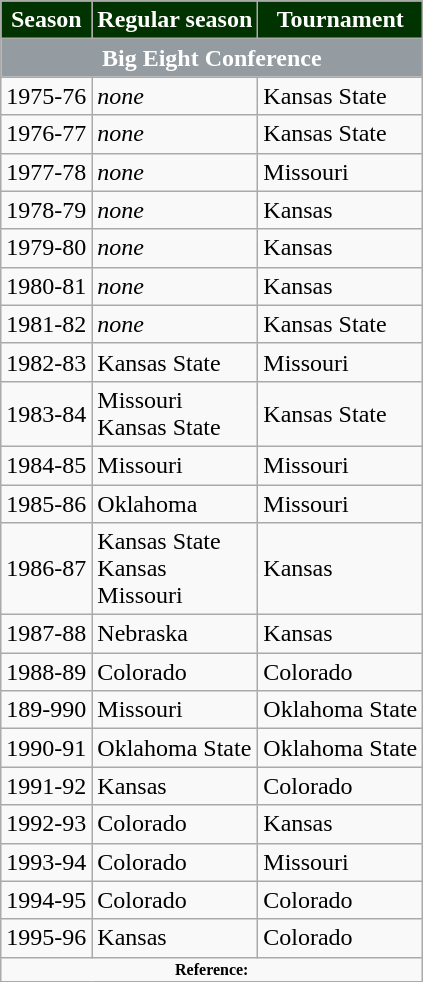<table class="wikitable">
<tr>
<th style="background:#003300;color:white;">Season</th>
<th style="background:#003300;color:white;">Regular season</th>
<th style="background:#003300;color:white;">Tournament</th>
</tr>
<tr>
<th colspan="3" style="background:#949CA1;color:white;"><strong>Big Eight Conference</strong></th>
</tr>
<tr>
<td>1975-76</td>
<td><em>none</em></td>
<td>Kansas State</td>
</tr>
<tr>
<td>1976-77</td>
<td><em>none</em></td>
<td>Kansas State</td>
</tr>
<tr>
<td>1977-78</td>
<td><em>none</em></td>
<td>Missouri</td>
</tr>
<tr>
<td>1978-79</td>
<td><em>none</em></td>
<td>Kansas</td>
</tr>
<tr>
<td>1979-80</td>
<td><em>none</em></td>
<td>Kansas</td>
</tr>
<tr>
<td>1980-81</td>
<td><em>none</em></td>
<td>Kansas</td>
</tr>
<tr>
<td>1981-82</td>
<td><em>none</em></td>
<td>Kansas State</td>
</tr>
<tr>
<td>1982-83</td>
<td>Kansas State</td>
<td>Missouri</td>
</tr>
<tr>
<td>1983-84</td>
<td>Missouri<br>Kansas State</td>
<td>Kansas State</td>
</tr>
<tr>
<td>1984-85</td>
<td>Missouri</td>
<td>Missouri</td>
</tr>
<tr>
<td>1985-86</td>
<td>Oklahoma</td>
<td>Missouri</td>
</tr>
<tr>
<td>1986-87</td>
<td>Kansas State<br>Kansas<br>Missouri</td>
<td>Kansas</td>
</tr>
<tr>
<td>1987-88</td>
<td>Nebraska</td>
<td>Kansas</td>
</tr>
<tr>
<td>1988-89</td>
<td>Colorado</td>
<td>Colorado</td>
</tr>
<tr>
<td>189-990</td>
<td>Missouri</td>
<td>Oklahoma State</td>
</tr>
<tr>
<td>1990-91</td>
<td>Oklahoma State</td>
<td>Oklahoma State</td>
</tr>
<tr>
<td>1991-92</td>
<td>Kansas</td>
<td>Colorado</td>
</tr>
<tr>
<td>1992-93</td>
<td>Colorado</td>
<td>Kansas</td>
</tr>
<tr>
<td>1993-94</td>
<td>Colorado</td>
<td>Missouri</td>
</tr>
<tr>
<td>1994-95</td>
<td>Colorado</td>
<td>Colorado</td>
</tr>
<tr>
<td>1995-96</td>
<td>Kansas</td>
<td>Colorado</td>
</tr>
<tr>
<td colspan="3"  style="font-size:8pt; text-align:center;"><strong>Reference:</strong></td>
</tr>
</table>
